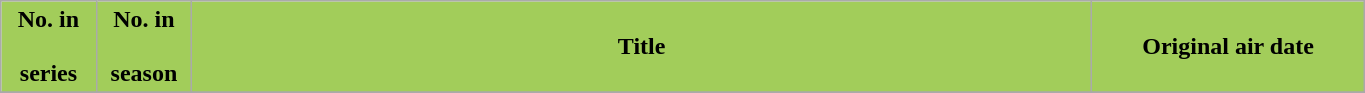<table class="wikitable plainrowheaders" style="width:72%;">
<tr>
<th scope="col" style="background-color: #A2CD5A; color: #000000;" width="7%">No. in<br><br>series</th>
<th scope="col" style="background-color: #A2CD5A; color: #000000;" width="7%">No. in<br><br>season</th>
<th scope="col" style="background-color: #A2CD5A; color: #000000;">Title</th>
<th scope="col" style="background-color: #A2CD5A; color: #000000;" width="20%">Original air date</th>
</tr>
<tr>
</tr>
</table>
